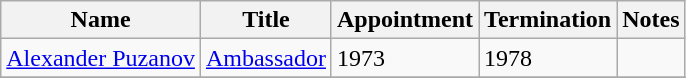<table class="wikitable">
<tr valign="middle">
<th>Name</th>
<th>Title</th>
<th>Appointment</th>
<th>Termination</th>
<th>Notes</th>
</tr>
<tr>
<td><a href='#'>Alexander Puzanov</a></td>
<td><a href='#'>Ambassador</a></td>
<td>1973</td>
<td>1978</td>
<td></td>
</tr>
<tr>
</tr>
</table>
